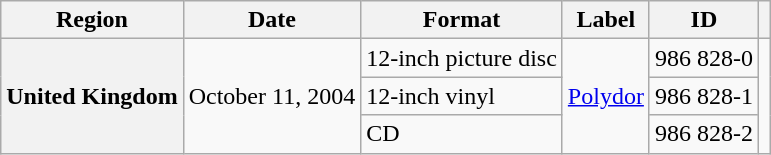<table class="wikitable plainrowheaders">
<tr>
<th scope="col">Region</th>
<th scope="col">Date</th>
<th scope="col">Format</th>
<th scope="col">Label</th>
<th scope="col">ID</th>
<th scope="col"></th>
</tr>
<tr>
<th scope="row" rowspan="3">United Kingdom</th>
<td rowspan="3">October 11, 2004</td>
<td>12-inch picture disc</td>
<td rowspan="3"><a href='#'>Polydor</a></td>
<td>986 828-0</td>
<td rowspan="3"></td>
</tr>
<tr>
<td>12-inch vinyl</td>
<td>986 828-1</td>
</tr>
<tr>
<td>CD</td>
<td>986 828-2</td>
</tr>
</table>
